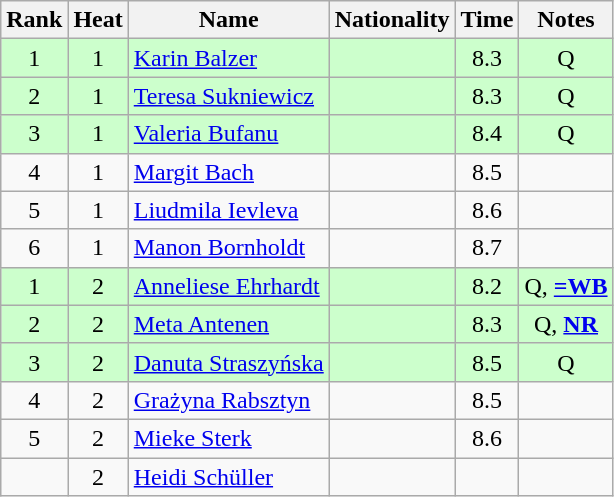<table class="wikitable sortable" style="text-align:center">
<tr>
<th>Rank</th>
<th>Heat</th>
<th>Name</th>
<th>Nationality</th>
<th>Time</th>
<th>Notes</th>
</tr>
<tr bgcolor=ccffcc>
<td>1</td>
<td>1</td>
<td align="left"><a href='#'>Karin Balzer</a></td>
<td align=left></td>
<td>8.3</td>
<td>Q</td>
</tr>
<tr bgcolor=ccffcc>
<td>2</td>
<td>1</td>
<td align="left"><a href='#'>Teresa Sukniewicz</a></td>
<td align=left></td>
<td>8.3</td>
<td>Q</td>
</tr>
<tr bgcolor=ccffcc>
<td>3</td>
<td>1</td>
<td align="left"><a href='#'>Valeria Bufanu</a></td>
<td align=left></td>
<td>8.4</td>
<td>Q</td>
</tr>
<tr>
<td>4</td>
<td>1</td>
<td align="left"><a href='#'>Margit Bach</a></td>
<td align=left></td>
<td>8.5</td>
<td></td>
</tr>
<tr>
<td>5</td>
<td>1</td>
<td align="left"><a href='#'>Liudmila Ievleva</a></td>
<td align=left></td>
<td>8.6</td>
<td></td>
</tr>
<tr>
<td>6</td>
<td>1</td>
<td align="left"><a href='#'>Manon Bornholdt</a></td>
<td align=left></td>
<td>8.7</td>
<td></td>
</tr>
<tr bgcolor=ccffcc>
<td>1</td>
<td>2</td>
<td align="left"><a href='#'>Anneliese Ehrhardt</a></td>
<td align=left></td>
<td>8.2</td>
<td>Q, <strong><a href='#'>=WB</a></strong></td>
</tr>
<tr bgcolor=ccffcc>
<td>2</td>
<td>2</td>
<td align="left"><a href='#'>Meta Antenen</a></td>
<td align=left></td>
<td>8.3</td>
<td>Q, <strong><a href='#'>NR</a></strong></td>
</tr>
<tr bgcolor=ccffcc>
<td>3</td>
<td>2</td>
<td align="left"><a href='#'>Danuta Straszyńska</a></td>
<td align=left></td>
<td>8.5</td>
<td>Q</td>
</tr>
<tr>
<td>4</td>
<td>2</td>
<td align="left"><a href='#'>Grażyna Rabsztyn</a></td>
<td align=left></td>
<td>8.5</td>
<td></td>
</tr>
<tr>
<td>5</td>
<td>2</td>
<td align="left"><a href='#'>Mieke Sterk</a></td>
<td align=left></td>
<td>8.6</td>
<td></td>
</tr>
<tr>
<td></td>
<td>2</td>
<td align="left"><a href='#'>Heidi Schüller</a></td>
<td align=left></td>
<td></td>
<td></td>
</tr>
</table>
